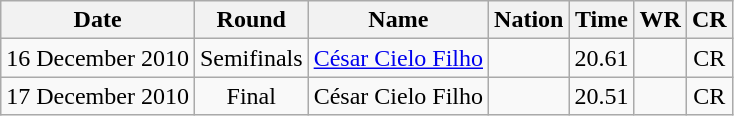<table class="wikitable" style="text-align:center">
<tr>
<th>Date</th>
<th>Round</th>
<th>Name</th>
<th>Nation</th>
<th>Time</th>
<th>WR</th>
<th>CR</th>
</tr>
<tr>
<td>16 December 2010</td>
<td>Semifinals</td>
<td align="left"><a href='#'>César Cielo Filho</a></td>
<td align="left"></td>
<td>20.61</td>
<td></td>
<td>CR</td>
</tr>
<tr>
<td>17 December 2010</td>
<td>Final</td>
<td align="left">César Cielo Filho</td>
<td align="left"></td>
<td>20.51</td>
<td></td>
<td>CR</td>
</tr>
</table>
